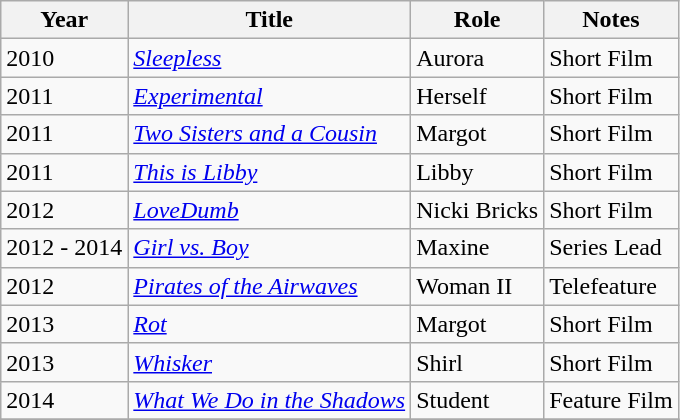<table class="wikitable sortable">
<tr>
<th>Year</th>
<th>Title</th>
<th>Role</th>
<th class="unsortable">Notes</th>
</tr>
<tr>
<td>2010</td>
<td><em><a href='#'>Sleepless</a></em></td>
<td>Aurora</td>
<td>Short Film</td>
</tr>
<tr>
<td>2011</td>
<td><em><a href='#'>Experimental</a></em></td>
<td>Herself</td>
<td>Short Film</td>
</tr>
<tr>
<td>2011</td>
<td><em><a href='#'>Two Sisters and a Cousin</a></em></td>
<td>Margot</td>
<td>Short Film</td>
</tr>
<tr>
<td>2011</td>
<td><em><a href='#'>This is Libby</a></em></td>
<td>Libby</td>
<td>Short Film</td>
</tr>
<tr>
<td>2012</td>
<td><em><a href='#'>LoveDumb</a></em></td>
<td>Nicki Bricks</td>
<td>Short Film</td>
</tr>
<tr>
<td>2012 - 2014</td>
<td><em><a href='#'>Girl vs. Boy</a></em></td>
<td>Maxine</td>
<td>Series Lead</td>
</tr>
<tr>
<td>2012</td>
<td><em><a href='#'>Pirates of the Airwaves</a></em></td>
<td>Woman II</td>
<td>Telefeature</td>
</tr>
<tr>
<td>2013</td>
<td><em><a href='#'>Rot</a></em></td>
<td>Margot</td>
<td>Short Film</td>
</tr>
<tr>
<td>2013</td>
<td><em><a href='#'>Whisker</a></em></td>
<td>Shirl</td>
<td>Short Film</td>
</tr>
<tr>
<td>2014</td>
<td><em><a href='#'>What We Do in the Shadows</a></em></td>
<td>Student</td>
<td>Feature Film</td>
</tr>
<tr>
</tr>
</table>
